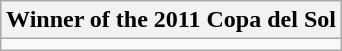<table class="wikitable" style="text-align: 300; margin: 0 auto;">
<tr>
<th>Winner of the 2011 Copa del Sol</th>
</tr>
<tr>
<td></td>
</tr>
</table>
